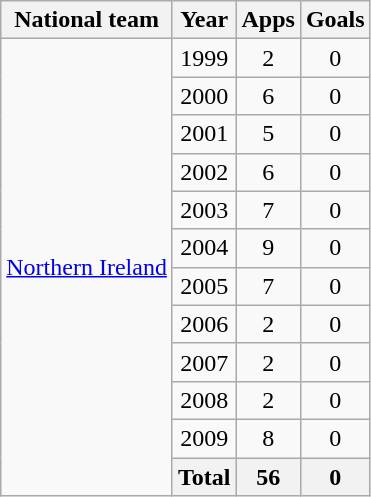<table class="wikitable" style="text-align:center">
<tr>
<th>National team</th>
<th>Year</th>
<th>Apps</th>
<th>Goals</th>
</tr>
<tr>
<td rowspan="12"><a href='#'>Northern Ireland</a></td>
<td>1999</td>
<td>2</td>
<td>0</td>
</tr>
<tr>
<td>2000</td>
<td>6</td>
<td>0</td>
</tr>
<tr>
<td>2001</td>
<td>5</td>
<td>0</td>
</tr>
<tr>
<td>2002</td>
<td>6</td>
<td>0</td>
</tr>
<tr>
<td>2003</td>
<td>7</td>
<td>0</td>
</tr>
<tr>
<td>2004</td>
<td>9</td>
<td>0</td>
</tr>
<tr>
<td>2005</td>
<td>7</td>
<td>0</td>
</tr>
<tr>
<td>2006</td>
<td>2</td>
<td>0</td>
</tr>
<tr>
<td>2007</td>
<td>2</td>
<td>0</td>
</tr>
<tr>
<td>2008</td>
<td>2</td>
<td>0</td>
</tr>
<tr>
<td>2009</td>
<td>8</td>
<td>0</td>
</tr>
<tr>
<th>Total</th>
<th>56</th>
<th>0</th>
</tr>
</table>
